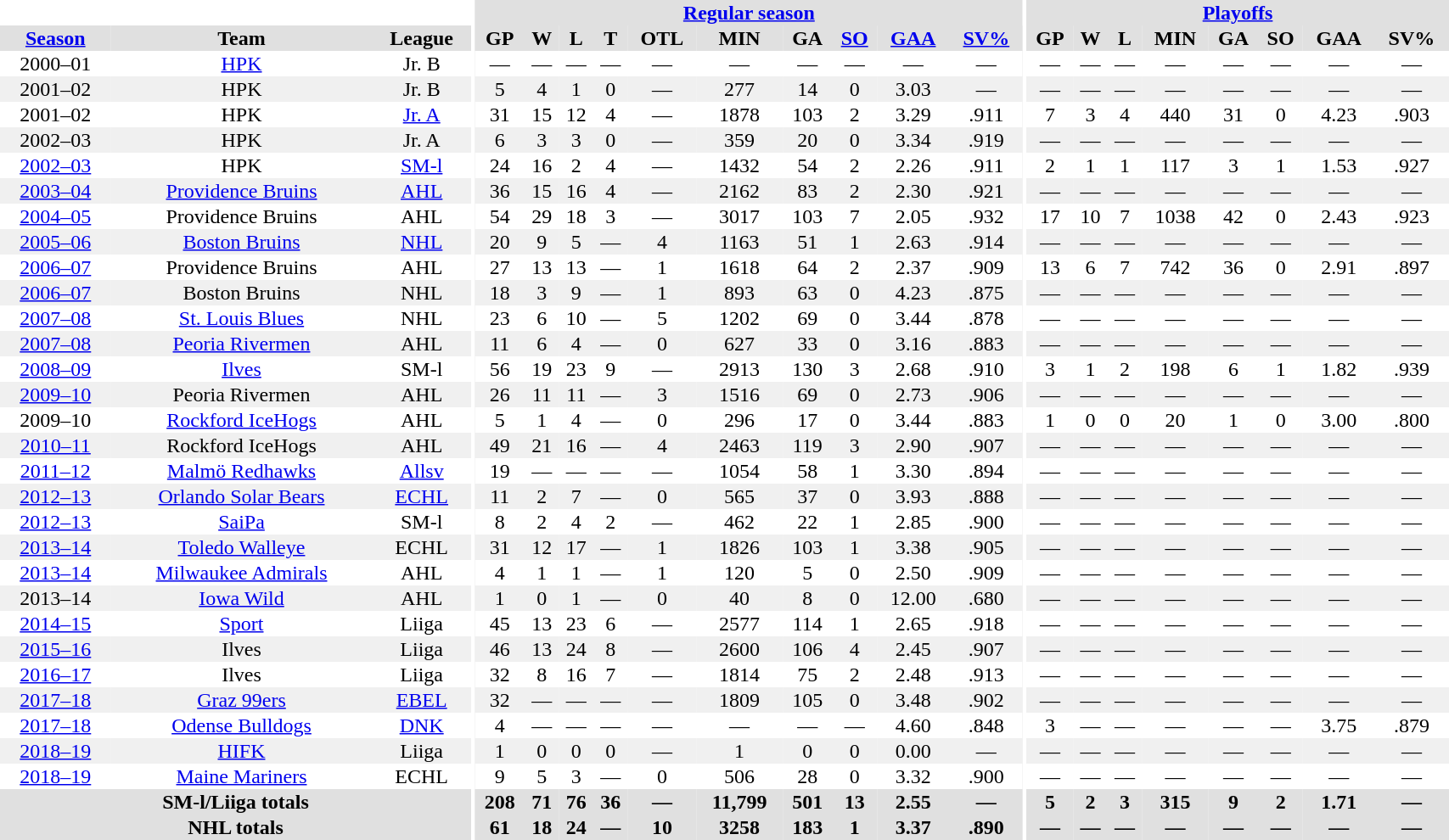<table border="0" cellpadding="1" cellspacing="0" style="width:90%; text-align:center;">
<tr bgcolor="#e0e0e0">
<th colspan="3" bgcolor="#ffffff"></th>
<th rowspan="99" bgcolor="#ffffff"></th>
<th colspan="10" bgcolor="#e0e0e0"><a href='#'>Regular season</a></th>
<th rowspan="99" bgcolor="#ffffff"></th>
<th colspan="8" bgcolor="#e0e0e0"><a href='#'>Playoffs</a></th>
</tr>
<tr bgcolor="#e0e0e0">
<th><a href='#'>Season</a></th>
<th>Team</th>
<th>League</th>
<th>GP</th>
<th>W</th>
<th>L</th>
<th>T</th>
<th>OTL</th>
<th>MIN</th>
<th>GA</th>
<th><a href='#'>SO</a></th>
<th><a href='#'>GAA</a></th>
<th><a href='#'>SV%</a></th>
<th>GP</th>
<th>W</th>
<th>L</th>
<th>MIN</th>
<th>GA</th>
<th>SO</th>
<th>GAA</th>
<th>SV%</th>
</tr>
<tr>
<td>2000–01</td>
<td><a href='#'>HPK</a></td>
<td>Jr. B</td>
<td>—</td>
<td>—</td>
<td>—</td>
<td>—</td>
<td>—</td>
<td>—</td>
<td>—</td>
<td>—</td>
<td>—</td>
<td>—</td>
<td>—</td>
<td>—</td>
<td>—</td>
<td>—</td>
<td>—</td>
<td>—</td>
<td>—</td>
<td>—</td>
</tr>
<tr bgcolor="#f0f0f0">
<td>2001–02</td>
<td>HPK</td>
<td>Jr. B</td>
<td>5</td>
<td>4</td>
<td>1</td>
<td>0</td>
<td>—</td>
<td>277</td>
<td>14</td>
<td>0</td>
<td>3.03</td>
<td>—</td>
<td>—</td>
<td>—</td>
<td>—</td>
<td>—</td>
<td>—</td>
<td>—</td>
<td>—</td>
<td>—</td>
</tr>
<tr>
<td>2001–02</td>
<td>HPK</td>
<td><a href='#'>Jr. A</a></td>
<td>31</td>
<td>15</td>
<td>12</td>
<td>4</td>
<td>—</td>
<td>1878</td>
<td>103</td>
<td>2</td>
<td>3.29</td>
<td>.911</td>
<td>7</td>
<td>3</td>
<td>4</td>
<td>440</td>
<td>31</td>
<td>0</td>
<td>4.23</td>
<td>.903</td>
</tr>
<tr bgcolor="#f0f0f0">
<td>2002–03</td>
<td>HPK</td>
<td>Jr. A</td>
<td>6</td>
<td>3</td>
<td>3</td>
<td>0</td>
<td>—</td>
<td>359</td>
<td>20</td>
<td>0</td>
<td>3.34</td>
<td>.919</td>
<td>—</td>
<td>—</td>
<td>—</td>
<td>—</td>
<td>—</td>
<td>—</td>
<td>—</td>
<td>—</td>
</tr>
<tr>
<td><a href='#'>2002–03</a></td>
<td>HPK</td>
<td><a href='#'>SM-l</a></td>
<td>24</td>
<td>16</td>
<td>2</td>
<td>4</td>
<td>—</td>
<td>1432</td>
<td>54</td>
<td>2</td>
<td>2.26</td>
<td>.911</td>
<td>2</td>
<td>1</td>
<td>1</td>
<td>117</td>
<td>3</td>
<td>1</td>
<td>1.53</td>
<td>.927</td>
</tr>
<tr bgcolor="#f0f0f0">
<td><a href='#'>2003–04</a></td>
<td><a href='#'>Providence Bruins</a></td>
<td><a href='#'>AHL</a></td>
<td>36</td>
<td>15</td>
<td>16</td>
<td>4</td>
<td>—</td>
<td>2162</td>
<td>83</td>
<td>2</td>
<td>2.30</td>
<td>.921</td>
<td>—</td>
<td>—</td>
<td>—</td>
<td>—</td>
<td>—</td>
<td>—</td>
<td>—</td>
<td>—</td>
</tr>
<tr>
<td><a href='#'>2004–05</a></td>
<td>Providence Bruins</td>
<td>AHL</td>
<td>54</td>
<td>29</td>
<td>18</td>
<td>3</td>
<td>—</td>
<td>3017</td>
<td>103</td>
<td>7</td>
<td>2.05</td>
<td>.932</td>
<td>17</td>
<td>10</td>
<td>7</td>
<td>1038</td>
<td>42</td>
<td>0</td>
<td>2.43</td>
<td>.923</td>
</tr>
<tr bgcolor="#f0f0f0">
<td><a href='#'>2005–06</a></td>
<td><a href='#'>Boston Bruins</a></td>
<td><a href='#'>NHL</a></td>
<td>20</td>
<td>9</td>
<td>5</td>
<td>—</td>
<td>4</td>
<td>1163</td>
<td>51</td>
<td>1</td>
<td>2.63</td>
<td>.914</td>
<td>—</td>
<td>—</td>
<td>—</td>
<td>—</td>
<td>—</td>
<td>—</td>
<td>—</td>
<td>—</td>
</tr>
<tr>
<td><a href='#'>2006–07</a></td>
<td>Providence Bruins</td>
<td>AHL</td>
<td>27</td>
<td>13</td>
<td>13</td>
<td>—</td>
<td>1</td>
<td>1618</td>
<td>64</td>
<td>2</td>
<td>2.37</td>
<td>.909</td>
<td>13</td>
<td>6</td>
<td>7</td>
<td>742</td>
<td>36</td>
<td>0</td>
<td>2.91</td>
<td>.897</td>
</tr>
<tr bgcolor="#f0f0f0">
<td><a href='#'>2006–07</a></td>
<td>Boston Bruins</td>
<td>NHL</td>
<td>18</td>
<td>3</td>
<td>9</td>
<td>—</td>
<td>1</td>
<td>893</td>
<td>63</td>
<td>0</td>
<td>4.23</td>
<td>.875</td>
<td>—</td>
<td>—</td>
<td>—</td>
<td>—</td>
<td>—</td>
<td>—</td>
<td>—</td>
<td>—</td>
</tr>
<tr>
<td><a href='#'>2007–08</a></td>
<td><a href='#'>St. Louis Blues</a></td>
<td>NHL</td>
<td>23</td>
<td>6</td>
<td>10</td>
<td>—</td>
<td>5</td>
<td>1202</td>
<td>69</td>
<td>0</td>
<td>3.44</td>
<td>.878</td>
<td>—</td>
<td>—</td>
<td>—</td>
<td>—</td>
<td>—</td>
<td>—</td>
<td>—</td>
<td>—</td>
</tr>
<tr bgcolor="#f0f0f0">
<td><a href='#'>2007–08</a></td>
<td><a href='#'>Peoria Rivermen</a></td>
<td>AHL</td>
<td>11</td>
<td>6</td>
<td>4</td>
<td>—</td>
<td>0</td>
<td>627</td>
<td>33</td>
<td>0</td>
<td>3.16</td>
<td>.883</td>
<td>—</td>
<td>—</td>
<td>—</td>
<td>—</td>
<td>—</td>
<td>—</td>
<td>—</td>
<td>—</td>
</tr>
<tr>
<td><a href='#'>2008–09</a></td>
<td><a href='#'>Ilves</a></td>
<td>SM-l</td>
<td>56</td>
<td>19</td>
<td>23</td>
<td>9</td>
<td>—</td>
<td>2913</td>
<td>130</td>
<td>3</td>
<td>2.68</td>
<td>.910</td>
<td>3</td>
<td>1</td>
<td>2</td>
<td>198</td>
<td>6</td>
<td>1</td>
<td>1.82</td>
<td>.939</td>
</tr>
<tr bgcolor="#f0f0f0">
<td><a href='#'>2009–10</a></td>
<td>Peoria Rivermen</td>
<td>AHL</td>
<td>26</td>
<td>11</td>
<td>11</td>
<td>—</td>
<td>3</td>
<td>1516</td>
<td>69</td>
<td>0</td>
<td>2.73</td>
<td>.906</td>
<td>—</td>
<td>—</td>
<td>—</td>
<td>—</td>
<td>—</td>
<td>—</td>
<td>—</td>
<td>—</td>
</tr>
<tr>
<td>2009–10</td>
<td><a href='#'>Rockford IceHogs</a></td>
<td>AHL</td>
<td>5</td>
<td>1</td>
<td>4</td>
<td>—</td>
<td>0</td>
<td>296</td>
<td>17</td>
<td>0</td>
<td>3.44</td>
<td>.883</td>
<td>1</td>
<td>0</td>
<td>0</td>
<td>20</td>
<td>1</td>
<td>0</td>
<td>3.00</td>
<td>.800</td>
</tr>
<tr bgcolor="#f0f0f0">
<td><a href='#'>2010–11</a></td>
<td>Rockford IceHogs</td>
<td>AHL</td>
<td>49</td>
<td>21</td>
<td>16</td>
<td>—</td>
<td>4</td>
<td>2463</td>
<td>119</td>
<td>3</td>
<td>2.90</td>
<td>.907</td>
<td>—</td>
<td>—</td>
<td>—</td>
<td>—</td>
<td>—</td>
<td>—</td>
<td>—</td>
<td>—</td>
</tr>
<tr>
<td><a href='#'>2011–12</a></td>
<td><a href='#'>Malmö Redhawks</a></td>
<td><a href='#'>Allsv</a></td>
<td>19</td>
<td>—</td>
<td>—</td>
<td>—</td>
<td>—</td>
<td>1054</td>
<td>58</td>
<td>1</td>
<td>3.30</td>
<td>.894</td>
<td>—</td>
<td>—</td>
<td>—</td>
<td>—</td>
<td>—</td>
<td>—</td>
<td>—</td>
<td>—</td>
</tr>
<tr bgcolor="#f0f0f0">
<td><a href='#'>2012–13</a></td>
<td><a href='#'>Orlando Solar Bears</a></td>
<td><a href='#'>ECHL</a></td>
<td>11</td>
<td>2</td>
<td>7</td>
<td>—</td>
<td>0</td>
<td>565</td>
<td>37</td>
<td>0</td>
<td>3.93</td>
<td>.888</td>
<td>—</td>
<td>—</td>
<td>—</td>
<td>—</td>
<td>—</td>
<td>—</td>
<td>—</td>
<td>—</td>
</tr>
<tr>
<td><a href='#'>2012–13</a></td>
<td><a href='#'>SaiPa</a></td>
<td>SM-l</td>
<td>8</td>
<td>2</td>
<td>4</td>
<td>2</td>
<td>—</td>
<td>462</td>
<td>22</td>
<td>1</td>
<td>2.85</td>
<td>.900</td>
<td>—</td>
<td>—</td>
<td>—</td>
<td>—</td>
<td>—</td>
<td>—</td>
<td>—</td>
<td>—</td>
</tr>
<tr bgcolor="#f0f0f0">
<td><a href='#'>2013–14</a></td>
<td><a href='#'>Toledo Walleye</a></td>
<td>ECHL</td>
<td>31</td>
<td>12</td>
<td>17</td>
<td>—</td>
<td>1</td>
<td>1826</td>
<td>103</td>
<td>1</td>
<td>3.38</td>
<td>.905</td>
<td>—</td>
<td>—</td>
<td>—</td>
<td>—</td>
<td>—</td>
<td>—</td>
<td>—</td>
<td>—</td>
</tr>
<tr>
<td><a href='#'>2013–14</a></td>
<td><a href='#'>Milwaukee Admirals</a></td>
<td>AHL</td>
<td>4</td>
<td>1</td>
<td>1</td>
<td>—</td>
<td>1</td>
<td>120</td>
<td>5</td>
<td>0</td>
<td>2.50</td>
<td>.909</td>
<td>—</td>
<td>—</td>
<td>—</td>
<td>—</td>
<td>—</td>
<td>—</td>
<td>—</td>
<td>—</td>
</tr>
<tr bgcolor="#f0f0f0">
<td>2013–14</td>
<td><a href='#'>Iowa Wild</a></td>
<td>AHL</td>
<td>1</td>
<td>0</td>
<td>1</td>
<td>—</td>
<td>0</td>
<td>40</td>
<td>8</td>
<td>0</td>
<td>12.00</td>
<td>.680</td>
<td>—</td>
<td>—</td>
<td>—</td>
<td>—</td>
<td>—</td>
<td>—</td>
<td>—</td>
<td>—</td>
</tr>
<tr>
<td><a href='#'>2014–15</a></td>
<td><a href='#'>Sport</a></td>
<td>Liiga</td>
<td>45</td>
<td>13</td>
<td>23</td>
<td>6</td>
<td>—</td>
<td>2577</td>
<td>114</td>
<td>1</td>
<td>2.65</td>
<td>.918</td>
<td>—</td>
<td>—</td>
<td>—</td>
<td>—</td>
<td>—</td>
<td>—</td>
<td>—</td>
<td>—</td>
</tr>
<tr bgcolor="#f0f0f0">
<td><a href='#'>2015–16</a></td>
<td>Ilves</td>
<td>Liiga</td>
<td>46</td>
<td>13</td>
<td>24</td>
<td>8</td>
<td>—</td>
<td>2600</td>
<td>106</td>
<td>4</td>
<td>2.45</td>
<td>.907</td>
<td>—</td>
<td>—</td>
<td>—</td>
<td>—</td>
<td>—</td>
<td>—</td>
<td>—</td>
<td>—</td>
</tr>
<tr>
<td><a href='#'>2016–17</a></td>
<td>Ilves</td>
<td>Liiga</td>
<td>32</td>
<td>8</td>
<td>16</td>
<td>7</td>
<td>—</td>
<td>1814</td>
<td>75</td>
<td>2</td>
<td>2.48</td>
<td>.913</td>
<td>—</td>
<td>—</td>
<td>—</td>
<td>—</td>
<td>—</td>
<td>—</td>
<td>—</td>
<td>—</td>
</tr>
<tr bgcolor="#f0f0f0">
<td><a href='#'>2017–18</a></td>
<td><a href='#'>Graz 99ers</a></td>
<td><a href='#'>EBEL</a></td>
<td>32</td>
<td>—</td>
<td>—</td>
<td>—</td>
<td>—</td>
<td>1809</td>
<td>105</td>
<td>0</td>
<td>3.48</td>
<td>.902</td>
<td>—</td>
<td>—</td>
<td>—</td>
<td>—</td>
<td>—</td>
<td>—</td>
<td>—</td>
<td>—</td>
</tr>
<tr>
<td><a href='#'>2017–18</a></td>
<td><a href='#'>Odense Bulldogs</a></td>
<td><a href='#'>DNK</a></td>
<td>4</td>
<td>—</td>
<td>—</td>
<td>—</td>
<td>—</td>
<td>—</td>
<td>—</td>
<td>—</td>
<td>4.60</td>
<td>.848</td>
<td>3</td>
<td>—</td>
<td>—</td>
<td>—</td>
<td>—</td>
<td>—</td>
<td>3.75</td>
<td>.879</td>
</tr>
<tr bgcolor="#f0f0f0">
<td><a href='#'>2018–19</a></td>
<td><a href='#'>HIFK</a></td>
<td>Liiga</td>
<td>1</td>
<td>0</td>
<td>0</td>
<td>0</td>
<td>—</td>
<td>1</td>
<td>0</td>
<td>0</td>
<td>0.00</td>
<td>—</td>
<td>—</td>
<td>—</td>
<td>—</td>
<td>—</td>
<td>—</td>
<td>—</td>
<td>—</td>
<td>—</td>
</tr>
<tr>
<td><a href='#'>2018–19</a></td>
<td><a href='#'>Maine Mariners</a></td>
<td>ECHL</td>
<td>9</td>
<td>5</td>
<td>3</td>
<td>—</td>
<td>0</td>
<td>506</td>
<td>28</td>
<td>0</td>
<td>3.32</td>
<td>.900</td>
<td>—</td>
<td>—</td>
<td>—</td>
<td>—</td>
<td>—</td>
<td>—</td>
<td>—</td>
<td>—</td>
</tr>
<tr bgcolor="#e0e0e0">
<th colspan="3">SM-l/Liiga totals</th>
<th>208</th>
<th>71</th>
<th>76</th>
<th>36</th>
<th>—</th>
<th>11,799</th>
<th>501</th>
<th>13</th>
<th>2.55</th>
<th>—</th>
<th>5</th>
<th>2</th>
<th>3</th>
<th>315</th>
<th>9</th>
<th>2</th>
<th>1.71</th>
<th>—</th>
</tr>
<tr bgcolor="#e0e0e0">
<th colspan="3">NHL totals</th>
<th>61</th>
<th>18</th>
<th>24</th>
<th>—</th>
<th>10</th>
<th>3258</th>
<th>183</th>
<th>1</th>
<th>3.37</th>
<th>.890</th>
<th>—</th>
<th>—</th>
<th>—</th>
<th>—</th>
<th>—</th>
<th>—</th>
<th>—</th>
<th>—</th>
</tr>
</table>
